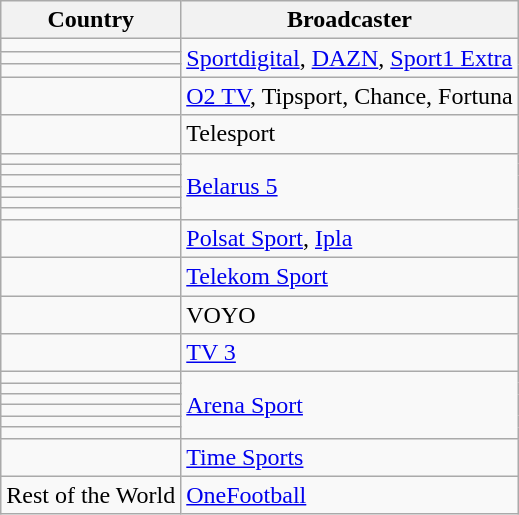<table class="wikitable">
<tr>
<th>Country</th>
<th>Broadcaster</th>
</tr>
<tr>
<td></td>
<td rowspan=3><a href='#'>Sportdigital</a>, <a href='#'>DAZN</a>, <a href='#'>Sport1 Extra</a></td>
</tr>
<tr>
<td></td>
</tr>
<tr>
<td></td>
</tr>
<tr>
<td></td>
<td><a href='#'>O2 TV</a>, Tipsport, Chance, Fortuna</td>
</tr>
<tr>
<td></td>
<td>Telesport</td>
</tr>
<tr>
<td></td>
<td rowspan=6><a href='#'>Belarus 5</a></td>
</tr>
<tr>
<td></td>
</tr>
<tr>
<td></td>
</tr>
<tr>
<td></td>
</tr>
<tr>
<td></td>
</tr>
<tr>
<td></td>
</tr>
<tr>
<td></td>
<td><a href='#'>Polsat Sport</a>, <a href='#'>Ipla</a></td>
</tr>
<tr>
<td></td>
<td><a href='#'>Telekom Sport</a></td>
</tr>
<tr>
<td></td>
<td>VOYO</td>
</tr>
<tr>
<td></td>
<td><a href='#'>TV 3</a></td>
</tr>
<tr>
<td></td>
<td rowspan=6><a href='#'>Arena Sport</a></td>
</tr>
<tr>
<td></td>
</tr>
<tr>
<td></td>
</tr>
<tr>
<td></td>
</tr>
<tr>
<td></td>
</tr>
<tr>
<td></td>
</tr>
<tr>
<td></td>
<td><a href='#'>Time Sports</a></td>
</tr>
<tr>
<td>Rest of the World</td>
<td><a href='#'>OneFootball</a></td>
</tr>
</table>
